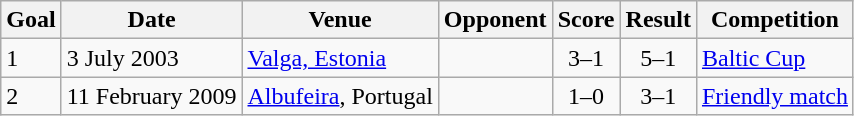<table class="wikitable">
<tr>
<th>Goal</th>
<th>Date</th>
<th>Venue</th>
<th>Opponent</th>
<th>Score</th>
<th>Result</th>
<th>Competition</th>
</tr>
<tr>
<td>1</td>
<td>3 July 2003</td>
<td><a href='#'>Valga, Estonia</a></td>
<td></td>
<td align=center>3–1</td>
<td align=center>5–1</td>
<td><a href='#'>Baltic Cup</a></td>
</tr>
<tr>
<td>2</td>
<td>11 February 2009</td>
<td><a href='#'>Albufeira</a>, Portugal</td>
<td></td>
<td align=center>1–0</td>
<td align=center>3–1</td>
<td><a href='#'>Friendly match</a></td>
</tr>
</table>
